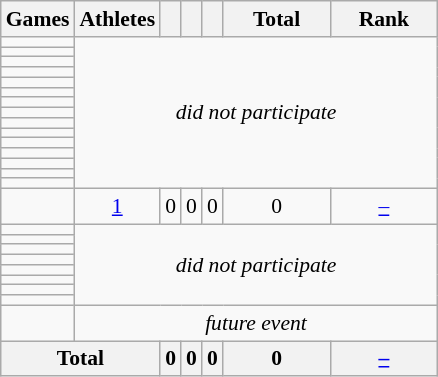<table class="wikitable" style="text-align:center; font-size:90%">
<tr>
<th>Games</th>
<th>Athletes</th>
<th width:4.5em; font-weight:bold;"></th>
<th width:4.5em; font-weight:bold;"></th>
<th width:4.5em; font-weight:bold;"></th>
<th style="width:4.5em; font-weight:bold;">Total</th>
<th style="width:4.5em; font-weight:bold;">Rank</th>
</tr>
<tr>
<td align=left> </td>
<td rowspan="15"; colspan=6><em>did not participate</em></td>
</tr>
<tr>
<td align=left> </td>
</tr>
<tr>
<td align=left> </td>
</tr>
<tr>
<td align=left> </td>
</tr>
<tr>
<td align=left> </td>
</tr>
<tr>
<td align=left> </td>
</tr>
<tr>
<td align=left> </td>
</tr>
<tr>
<td align=left> </td>
</tr>
<tr>
<td align=left> </td>
</tr>
<tr>
<td align=left> </td>
</tr>
<tr>
<td align=left> </td>
</tr>
<tr>
<td align=left> </td>
</tr>
<tr>
<td align=left> </td>
</tr>
<tr>
<td align=left> </td>
</tr>
<tr>
<td align=left> </td>
</tr>
<tr>
<td align=left> </td>
<td><a href='#'>1</a></td>
<td>0</td>
<td>0</td>
<td>0</td>
<td>0</td>
<td><a href='#'>–</a></td>
</tr>
<tr>
<td align=left> </td>
<td colspan=6; rowspan=8><em>did not participate</em></td>
</tr>
<tr>
<td align=left> </td>
</tr>
<tr>
<td align=left> </td>
</tr>
<tr>
<td align=left> </td>
</tr>
<tr>
<td align=left> </td>
</tr>
<tr>
<td align=left> </td>
</tr>
<tr>
<td align=left> </td>
</tr>
<tr>
<td align=left> </td>
</tr>
<tr>
<td align=left> </td>
<td colspan=6><em>future event</em></td>
</tr>
<tr>
<th colspan=2>Total</th>
<th>0</th>
<th>0</th>
<th>0</th>
<th>0</th>
<th><a href='#'>–</a></th>
</tr>
</table>
